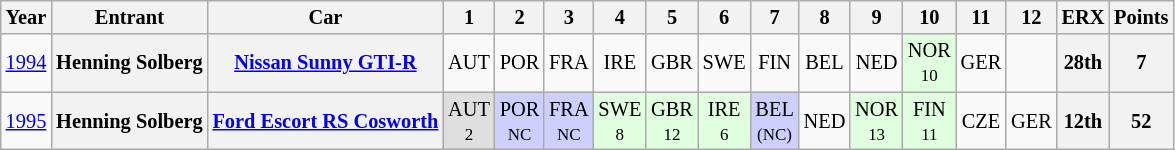<table class="wikitable" border="1" style="text-align:center; font-size:85%;">
<tr valign="top">
<th>Year</th>
<th>Entrant</th>
<th>Car</th>
<th>1</th>
<th>2</th>
<th>3</th>
<th>4</th>
<th>5</th>
<th>6</th>
<th>7</th>
<th>8</th>
<th>9</th>
<th>10</th>
<th>11</th>
<th>12</th>
<th>ERX</th>
<th>Points</th>
</tr>
<tr>
<td><a href='#'>1994</a></td>
<th nowrap>Henning Solberg</th>
<th nowrap><a href='#'>Nissan Sunny GTI-R</a></th>
<td>AUT<br><small></small></td>
<td>POR<br><small></small></td>
<td>FRA<br><small></small></td>
<td>IRE<br><small></small></td>
<td>GBR<br><small></small></td>
<td>SWE<br><small></small></td>
<td>FIN<br><small></small></td>
<td>BEL<br><small></small></td>
<td>NED<br><small></small></td>
<td style="background:#DFFFDF;">NOR<br><small>10</small></td>
<td>GER<br><small></small></td>
<td></td>
<th>28th</th>
<th>7</th>
</tr>
<tr>
<td><a href='#'>1995</a></td>
<th nowrap>Henning Solberg</th>
<th nowrap><a href='#'>Ford Escort RS Cosworth</a></th>
<td style="background:#DFDFDF;">AUT<br><small>2</small></td>
<td style="background:#CFCFFF;">POR<br><small>NC</small></td>
<td style="background:#CFCFFF;">FRA<br><small>NC</small></td>
<td style="background:#DFFFDF;">SWE<br><small>8</small></td>
<td style="background:#DFFFDF;">GBR<br><small>12</small></td>
<td style="background:#DFFFDF;">IRE<br><small>6</small></td>
<td style="background:#CFCFFF;">BEL<br><small>(NC)</small></td>
<td>NED<br><small></small></td>
<td style="background:#DFFFDF;">NOR<br><small>13</small></td>
<td style="background:#DFFFDF;">FIN<br><small>11</small></td>
<td>CZE<br><small></small></td>
<td>GER<br><small></small></td>
<th>12th</th>
<th>52</th>
</tr>
</table>
